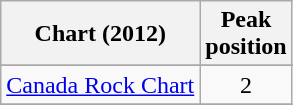<table class="wikitable sortable">
<tr>
<th>Chart (2012)</th>
<th>Peak<br>position</th>
</tr>
<tr>
</tr>
<tr>
<td><a href='#'>Canada Rock Chart</a></td>
<td align="center">2</td>
</tr>
<tr>
</tr>
</table>
